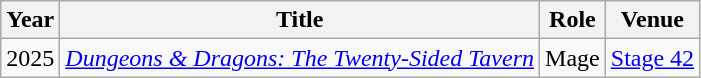<table class="wikitable sortable">
<tr>
<th>Year</th>
<th>Title</th>
<th>Role</th>
<th>Venue</th>
</tr>
<tr>
<td>2025</td>
<td><em><a href='#'>Dungeons & Dragons: The Twenty-Sided Tavern</a></em></td>
<td>Mage</td>
<td><a href='#'>Stage 42</a></td>
</tr>
</table>
